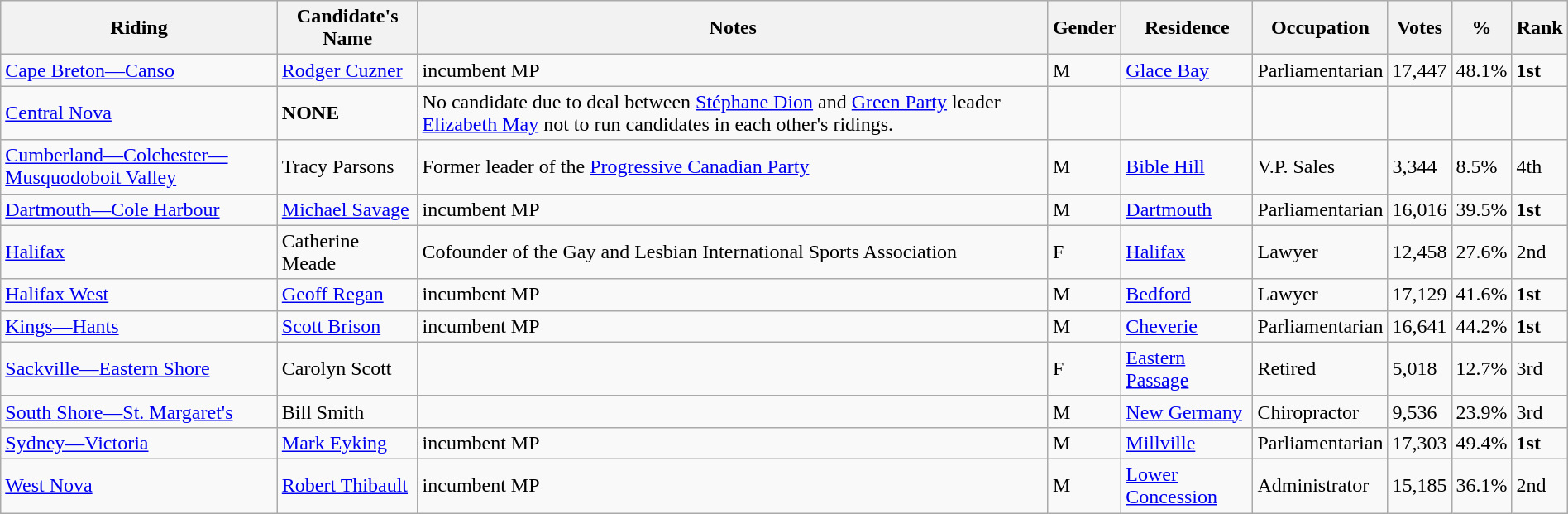<table class="wikitable sortable" width="100%">
<tr>
<th>Riding</th>
<th>Candidate's Name</th>
<th>Notes</th>
<th>Gender</th>
<th>Residence</th>
<th>Occupation</th>
<th>Votes</th>
<th>%</th>
<th>Rank</th>
</tr>
<tr>
<td><a href='#'>Cape Breton—Canso</a></td>
<td><a href='#'>Rodger Cuzner</a></td>
<td>incumbent MP</td>
<td>M</td>
<td><a href='#'>Glace Bay</a></td>
<td>Parliamentarian</td>
<td>17,447</td>
<td>48.1%</td>
<td><strong>1st</strong></td>
</tr>
<tr>
<td><a href='#'>Central Nova</a></td>
<td><strong>NONE</strong></td>
<td>No candidate due to deal between <a href='#'>Stéphane Dion</a> and <a href='#'>Green Party</a> leader <a href='#'>Elizabeth May</a> not to run candidates in each other's ridings.</td>
<td></td>
<td></td>
<td></td>
<td></td>
<td></td>
<td></td>
</tr>
<tr>
<td><a href='#'>Cumberland—Colchester—Musquodoboit Valley</a></td>
<td>Tracy Parsons</td>
<td>Former leader of the <a href='#'>Progressive Canadian Party</a></td>
<td>M</td>
<td><a href='#'>Bible Hill</a></td>
<td>V.P. Sales</td>
<td>3,344</td>
<td>8.5%</td>
<td>4th</td>
</tr>
<tr>
<td><a href='#'>Dartmouth—Cole Harbour</a></td>
<td><a href='#'>Michael Savage</a></td>
<td>incumbent MP</td>
<td>M</td>
<td><a href='#'>Dartmouth</a></td>
<td>Parliamentarian</td>
<td>16,016</td>
<td>39.5%</td>
<td><strong>1st</strong></td>
</tr>
<tr>
<td><a href='#'>Halifax</a></td>
<td>Catherine Meade</td>
<td>Cofounder of the Gay and Lesbian International Sports Association</td>
<td>F</td>
<td><a href='#'>Halifax</a></td>
<td>Lawyer</td>
<td>12,458</td>
<td>27.6%</td>
<td>2nd</td>
</tr>
<tr>
<td><a href='#'>Halifax West</a></td>
<td><a href='#'>Geoff Regan</a></td>
<td>incumbent MP</td>
<td>M</td>
<td><a href='#'>Bedford</a></td>
<td>Lawyer</td>
<td>17,129</td>
<td>41.6%</td>
<td><strong>1st</strong></td>
</tr>
<tr>
<td><a href='#'>Kings—Hants</a></td>
<td><a href='#'>Scott Brison</a></td>
<td>incumbent MP</td>
<td>M</td>
<td><a href='#'>Cheverie</a></td>
<td>Parliamentarian</td>
<td>16,641</td>
<td>44.2%</td>
<td><strong>1st</strong></td>
</tr>
<tr>
<td><a href='#'>Sackville—Eastern Shore</a></td>
<td>Carolyn Scott</td>
<td></td>
<td>F</td>
<td><a href='#'>Eastern Passage</a></td>
<td>Retired</td>
<td>5,018</td>
<td>12.7%</td>
<td>3rd</td>
</tr>
<tr>
<td><a href='#'>South Shore—St. Margaret's</a></td>
<td>Bill Smith</td>
<td></td>
<td>M</td>
<td><a href='#'>New Germany</a></td>
<td>Chiropractor</td>
<td>9,536</td>
<td>23.9%</td>
<td>3rd</td>
</tr>
<tr>
<td><a href='#'>Sydney—Victoria</a></td>
<td><a href='#'>Mark Eyking</a></td>
<td>incumbent MP</td>
<td>M</td>
<td><a href='#'>Millville</a></td>
<td>Parliamentarian</td>
<td>17,303</td>
<td>49.4%</td>
<td><strong>1st</strong></td>
</tr>
<tr>
<td><a href='#'>West Nova</a></td>
<td><a href='#'>Robert Thibault</a></td>
<td>incumbent MP</td>
<td>M</td>
<td><a href='#'>Lower Concession</a></td>
<td>Administrator</td>
<td>15,185</td>
<td>36.1%</td>
<td>2nd</td>
</tr>
</table>
